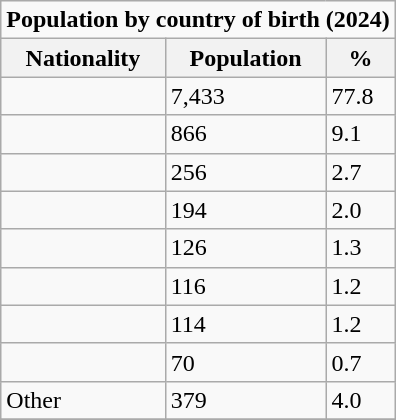<table class="wikitable" style="float:right;">
<tr>
<td colspan="3"><strong>Population by country of birth (2024)</strong></td>
</tr>
<tr \>
<th>Nationality</th>
<th>Population</th>
<th>%</th>
</tr>
<tr>
<td></td>
<td>7,433</td>
<td>77.8</td>
</tr>
<tr>
<td></td>
<td>866</td>
<td>9.1</td>
</tr>
<tr>
<td></td>
<td>256</td>
<td>2.7</td>
</tr>
<tr>
<td></td>
<td>194</td>
<td>2.0</td>
</tr>
<tr>
<td></td>
<td>126</td>
<td>1.3</td>
</tr>
<tr>
<td></td>
<td>116</td>
<td>1.2</td>
</tr>
<tr>
<td></td>
<td>114</td>
<td>1.2</td>
</tr>
<tr>
<td></td>
<td>70</td>
<td>0.7</td>
</tr>
<tr>
<td>Other</td>
<td>379</td>
<td>4.0</td>
</tr>
<tr>
</tr>
</table>
